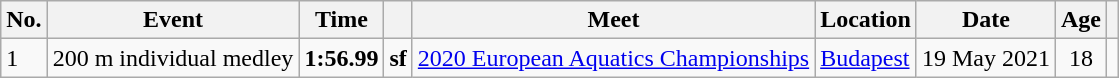<table class="wikitable">
<tr>
<th>No.</th>
<th>Event</th>
<th>Time</th>
<th></th>
<th>Meet</th>
<th>Location</th>
<th>Date</th>
<th>Age</th>
<th></th>
</tr>
<tr>
<td>1</td>
<td>200 m individual medley</td>
<td style="text-align:center;"><strong>1:56.99</strong></td>
<td><strong>sf</strong></td>
<td><a href='#'>2020 European Aquatics Championships</a></td>
<td><a href='#'>Budapest</a></td>
<td>19 May 2021</td>
<td style="text-align:center;">18</td>
<td style="text-align:center;"></td>
</tr>
</table>
